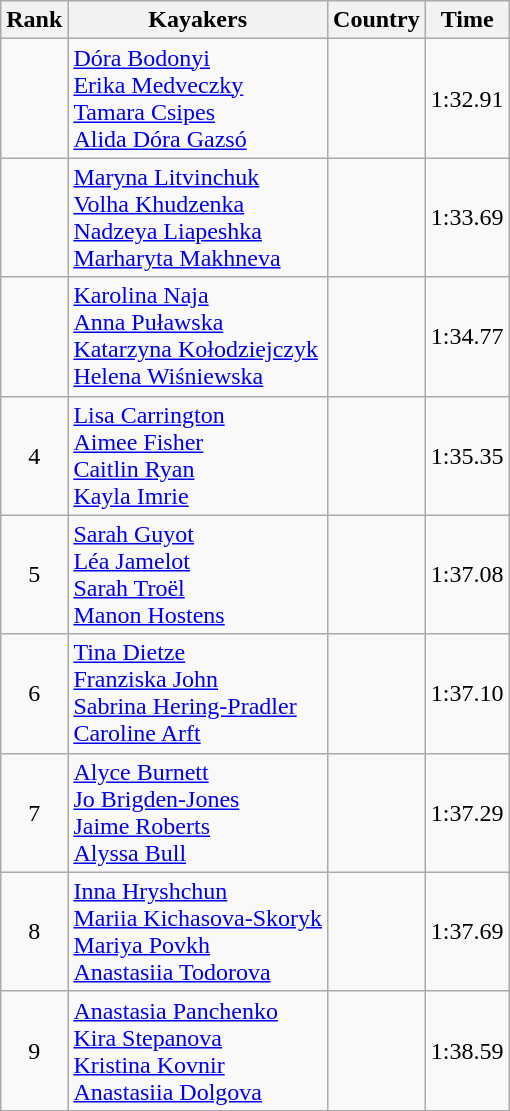<table class="wikitable" style="text-align:center">
<tr>
<th>Rank</th>
<th>Kayakers</th>
<th>Country</th>
<th>Time</th>
</tr>
<tr>
<td></td>
<td align="left"><a href='#'>Dóra Bodonyi</a><br><a href='#'>Erika Medveczky</a><br><a href='#'>Tamara Csipes</a><br><a href='#'>Alida Dóra Gazsó</a></td>
<td align="left"></td>
<td>1:32.91</td>
</tr>
<tr>
<td></td>
<td align="left"><a href='#'>Maryna Litvinchuk</a><br><a href='#'>Volha Khudzenka</a><br><a href='#'>Nadzeya Liapeshka</a><br><a href='#'>Marharyta Makhneva</a></td>
<td align="left"></td>
<td>1:33.69</td>
</tr>
<tr>
<td></td>
<td align="left"><a href='#'>Karolina Naja</a><br><a href='#'>Anna Puławska</a><br><a href='#'>Katarzyna Kołodziejczyk</a><br><a href='#'>Helena Wiśniewska</a></td>
<td align="left"></td>
<td>1:34.77</td>
</tr>
<tr>
<td>4</td>
<td align="left"><a href='#'>Lisa Carrington</a><br><a href='#'>Aimee Fisher</a><br><a href='#'>Caitlin Ryan</a><br><a href='#'>Kayla Imrie</a></td>
<td align="left"></td>
<td>1:35.35</td>
</tr>
<tr>
<td>5</td>
<td align="left"><a href='#'>Sarah Guyot</a><br><a href='#'>Léa Jamelot</a><br><a href='#'>Sarah Troël</a><br><a href='#'>Manon Hostens</a></td>
<td align="left"></td>
<td>1:37.08</td>
</tr>
<tr>
<td>6</td>
<td align="left"><a href='#'>Tina Dietze</a><br><a href='#'>Franziska John</a><br><a href='#'>Sabrina Hering-Pradler</a><br><a href='#'>Caroline Arft</a></td>
<td align="left"></td>
<td>1:37.10</td>
</tr>
<tr>
<td>7</td>
<td align="left"><a href='#'>Alyce Burnett</a><br><a href='#'>Jo Brigden-Jones</a><br><a href='#'>Jaime Roberts</a><br><a href='#'>Alyssa Bull</a></td>
<td align="left"></td>
<td>1:37.29</td>
</tr>
<tr>
<td>8</td>
<td align="left"><a href='#'>Inna Hryshchun</a><br><a href='#'>Mariia Kichasova-Skoryk</a><br><a href='#'>Mariya Povkh</a><br><a href='#'>Anastasiia Todorova</a></td>
<td align="left"></td>
<td>1:37.69</td>
</tr>
<tr>
<td>9</td>
<td align="left"><a href='#'>Anastasia Panchenko</a><br><a href='#'>Kira Stepanova</a><br><a href='#'>Kristina Kovnir</a><br><a href='#'>Anastasiia Dolgova</a></td>
<td align="left"></td>
<td>1:38.59</td>
</tr>
</table>
